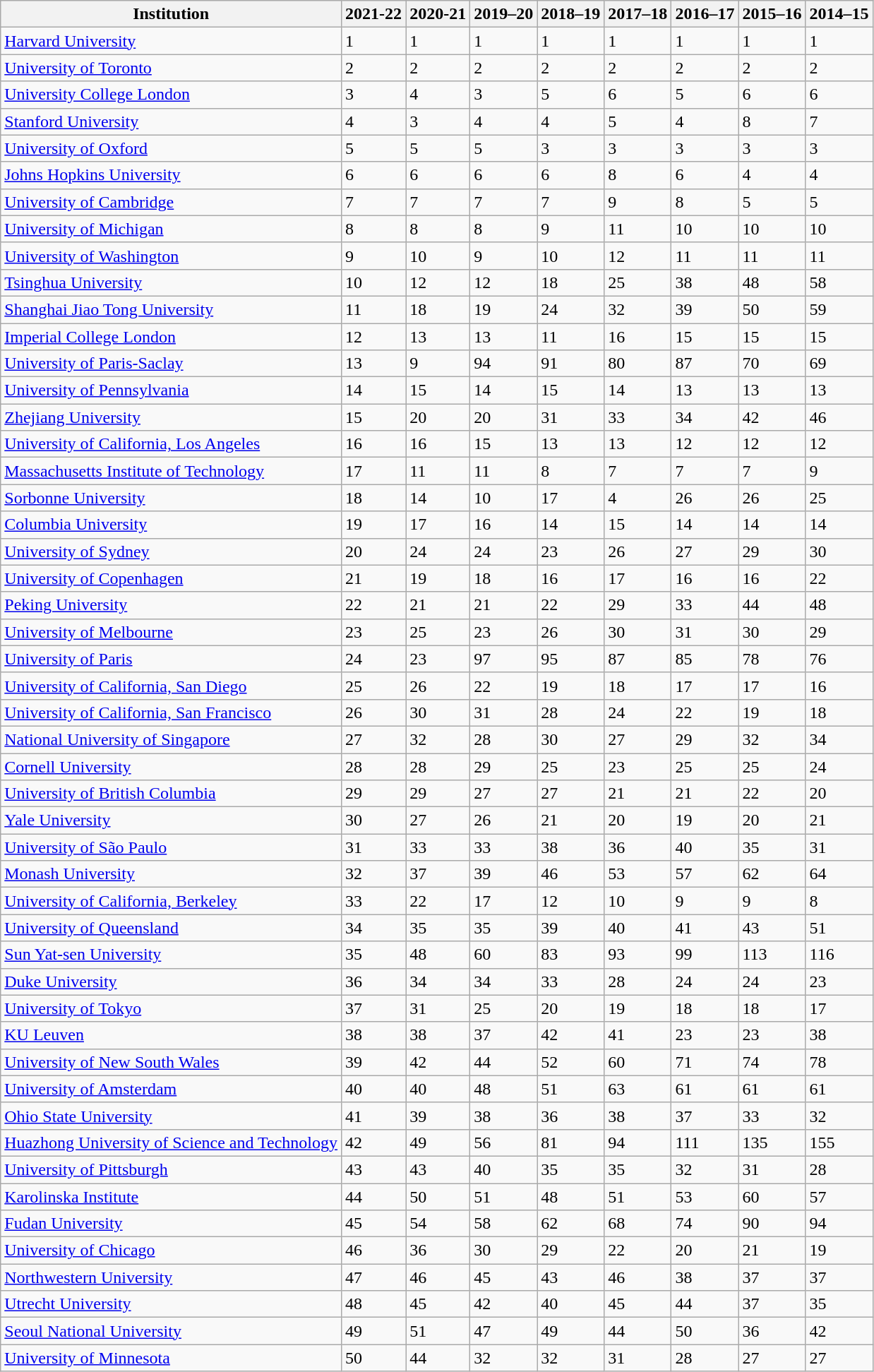<table class="sortable wikitable">
<tr>
<th>Institution</th>
<th>2021-22</th>
<th>2020-21</th>
<th>2019–20</th>
<th>2018–19</th>
<th>2017–18</th>
<th>2016–17</th>
<th>2015–16</th>
<th>2014–15</th>
</tr>
<tr>
<td> <a href='#'>Harvard University</a></td>
<td>1</td>
<td>1</td>
<td>1</td>
<td>1</td>
<td>1</td>
<td>1</td>
<td>1</td>
<td>1</td>
</tr>
<tr>
<td> <a href='#'>University of Toronto</a></td>
<td>2</td>
<td>2</td>
<td>2</td>
<td>2</td>
<td>2</td>
<td>2</td>
<td>2</td>
<td>2</td>
</tr>
<tr>
<td> <a href='#'>University College London</a></td>
<td>3</td>
<td>4</td>
<td>3</td>
<td>5</td>
<td>6</td>
<td>5</td>
<td>6</td>
<td>6</td>
</tr>
<tr>
<td> <a href='#'>Stanford University</a></td>
<td>4</td>
<td>3</td>
<td>4</td>
<td>4</td>
<td>5</td>
<td>4</td>
<td>8</td>
<td>7</td>
</tr>
<tr>
<td> <a href='#'>University of Oxford</a></td>
<td>5</td>
<td>5</td>
<td>5</td>
<td>3</td>
<td>3</td>
<td>3</td>
<td>3</td>
<td>3</td>
</tr>
<tr>
<td> <a href='#'>Johns Hopkins University</a></td>
<td>6</td>
<td>6</td>
<td>6</td>
<td>6</td>
<td>8</td>
<td>6</td>
<td>4</td>
<td>4</td>
</tr>
<tr>
<td> <a href='#'>University of Cambridge</a></td>
<td>7</td>
<td>7</td>
<td>7</td>
<td>7</td>
<td>9</td>
<td>8</td>
<td>5</td>
<td>5</td>
</tr>
<tr>
<td> <a href='#'>University of Michigan</a></td>
<td>8</td>
<td>8</td>
<td>8</td>
<td>9</td>
<td>11</td>
<td>10</td>
<td>10</td>
<td>10</td>
</tr>
<tr>
<td> <a href='#'>University of Washington</a></td>
<td>9</td>
<td>10</td>
<td>9</td>
<td>10</td>
<td>12</td>
<td>11</td>
<td>11</td>
<td>11</td>
</tr>
<tr>
<td> <a href='#'>Tsinghua University</a></td>
<td>10</td>
<td>12</td>
<td>12</td>
<td>18</td>
<td>25</td>
<td>38</td>
<td>48</td>
<td>58</td>
</tr>
<tr>
<td> <a href='#'>Shanghai Jiao Tong University</a></td>
<td>11</td>
<td>18</td>
<td>19</td>
<td>24</td>
<td>32</td>
<td>39</td>
<td>50</td>
<td>59</td>
</tr>
<tr>
<td> <a href='#'>Imperial College London</a></td>
<td>12</td>
<td>13</td>
<td>13</td>
<td>11</td>
<td>16</td>
<td>15</td>
<td>15</td>
<td>15</td>
</tr>
<tr>
<td> <a href='#'>University of Paris-Saclay</a></td>
<td>13</td>
<td>9</td>
<td>94</td>
<td>91</td>
<td>80</td>
<td>87</td>
<td>70</td>
<td>69</td>
</tr>
<tr>
<td> <a href='#'>University of Pennsylvania</a></td>
<td>14</td>
<td>15</td>
<td>14</td>
<td>15</td>
<td>14</td>
<td>13</td>
<td>13</td>
<td>13</td>
</tr>
<tr>
<td> <a href='#'>Zhejiang University</a></td>
<td>15</td>
<td>20</td>
<td>20</td>
<td>31</td>
<td>33</td>
<td>34</td>
<td>42</td>
<td>46</td>
</tr>
<tr>
<td> <a href='#'>University of California, Los Angeles</a></td>
<td>16</td>
<td>16</td>
<td>15</td>
<td>13</td>
<td>13</td>
<td>12</td>
<td>12</td>
<td>12</td>
</tr>
<tr>
<td> <a href='#'>Massachusetts Institute of Technology</a></td>
<td>17</td>
<td>11</td>
<td>11</td>
<td>8</td>
<td>7</td>
<td>7</td>
<td>7</td>
<td>9</td>
</tr>
<tr>
<td> <a href='#'>Sorbonne University</a></td>
<td>18</td>
<td>14</td>
<td>10</td>
<td>17</td>
<td>4</td>
<td>26</td>
<td>26</td>
<td>25</td>
</tr>
<tr>
<td> <a href='#'>Columbia University</a></td>
<td>19</td>
<td>17</td>
<td>16</td>
<td>14</td>
<td>15</td>
<td>14</td>
<td>14</td>
<td>14</td>
</tr>
<tr>
<td> <a href='#'>University of Sydney</a></td>
<td>20</td>
<td>24</td>
<td>24</td>
<td>23</td>
<td>26</td>
<td>27</td>
<td>29</td>
<td>30</td>
</tr>
<tr>
<td> <a href='#'>University of Copenhagen</a></td>
<td>21</td>
<td>19</td>
<td>18</td>
<td>16</td>
<td>17</td>
<td>16</td>
<td>16</td>
<td>22</td>
</tr>
<tr>
<td> <a href='#'>Peking University</a></td>
<td>22</td>
<td>21</td>
<td>21</td>
<td>22</td>
<td>29</td>
<td>33</td>
<td>44</td>
<td>48</td>
</tr>
<tr>
<td> <a href='#'>University of Melbourne</a></td>
<td>23</td>
<td>25</td>
<td>23</td>
<td>26</td>
<td>30</td>
<td>31</td>
<td>30</td>
<td>29</td>
</tr>
<tr>
<td> <a href='#'>University of Paris</a></td>
<td>24</td>
<td>23</td>
<td>97</td>
<td>95</td>
<td>87</td>
<td>85</td>
<td>78</td>
<td>76</td>
</tr>
<tr>
<td> <a href='#'>University of California, San Diego</a></td>
<td>25</td>
<td>26</td>
<td>22</td>
<td>19</td>
<td>18</td>
<td>17</td>
<td>17</td>
<td>16</td>
</tr>
<tr>
<td> <a href='#'>University of California, San Francisco</a></td>
<td>26</td>
<td>30</td>
<td>31</td>
<td>28</td>
<td>24</td>
<td>22</td>
<td>19</td>
<td>18</td>
</tr>
<tr>
<td> <a href='#'>National University of Singapore</a></td>
<td>27</td>
<td>32</td>
<td>28</td>
<td>30</td>
<td>27</td>
<td>29</td>
<td>32</td>
<td>34</td>
</tr>
<tr>
<td> <a href='#'>Cornell University</a></td>
<td>28</td>
<td>28</td>
<td>29</td>
<td>25</td>
<td>23</td>
<td>25</td>
<td>25</td>
<td>24</td>
</tr>
<tr>
<td> <a href='#'>University of British Columbia</a></td>
<td>29</td>
<td>29</td>
<td>27</td>
<td>27</td>
<td>21</td>
<td>21</td>
<td>22</td>
<td>20</td>
</tr>
<tr>
<td> <a href='#'>Yale University</a></td>
<td>30</td>
<td>27</td>
<td>26</td>
<td>21</td>
<td>20</td>
<td>19</td>
<td>20</td>
<td>21</td>
</tr>
<tr>
<td> <a href='#'>University of São Paulo</a></td>
<td>31</td>
<td>33</td>
<td>33</td>
<td>38</td>
<td>36</td>
<td>40</td>
<td>35</td>
<td>31</td>
</tr>
<tr>
<td> <a href='#'>Monash University</a></td>
<td>32</td>
<td>37</td>
<td>39</td>
<td>46</td>
<td>53</td>
<td>57</td>
<td>62</td>
<td>64</td>
</tr>
<tr>
<td> <a href='#'>University of California, Berkeley</a></td>
<td>33</td>
<td>22</td>
<td>17</td>
<td>12</td>
<td>10</td>
<td>9</td>
<td>9</td>
<td>8</td>
</tr>
<tr>
<td> <a href='#'>University of Queensland</a></td>
<td>34</td>
<td>35</td>
<td>35</td>
<td>39</td>
<td>40</td>
<td>41</td>
<td>43</td>
<td>51</td>
</tr>
<tr>
<td> <a href='#'>Sun Yat-sen University</a></td>
<td>35</td>
<td>48</td>
<td>60</td>
<td>83</td>
<td>93</td>
<td>99</td>
<td>113</td>
<td>116</td>
</tr>
<tr>
<td> <a href='#'>Duke University</a></td>
<td>36</td>
<td>34</td>
<td>34</td>
<td>33</td>
<td>28</td>
<td>24</td>
<td>24</td>
<td>23</td>
</tr>
<tr>
<td> <a href='#'>University of Tokyo</a></td>
<td>37</td>
<td>31</td>
<td>25</td>
<td>20</td>
<td>19</td>
<td>18</td>
<td>18</td>
<td>17</td>
</tr>
<tr>
<td> <a href='#'>KU Leuven</a></td>
<td>38</td>
<td>38</td>
<td>37</td>
<td>42</td>
<td>41</td>
<td>23</td>
<td>23</td>
<td>38</td>
</tr>
<tr>
<td> <a href='#'>University of New South Wales</a></td>
<td>39</td>
<td>42</td>
<td>44</td>
<td>52</td>
<td>60</td>
<td>71</td>
<td>74</td>
<td>78</td>
</tr>
<tr>
<td> <a href='#'>University of Amsterdam</a></td>
<td>40</td>
<td>40</td>
<td>48</td>
<td>51</td>
<td>63</td>
<td>61</td>
<td>61</td>
<td>61</td>
</tr>
<tr>
<td> <a href='#'>Ohio State University</a></td>
<td>41</td>
<td>39</td>
<td>38</td>
<td>36</td>
<td>38</td>
<td>37</td>
<td>33</td>
<td>32</td>
</tr>
<tr>
<td> <a href='#'>Huazhong University of Science and Technology</a></td>
<td>42</td>
<td>49</td>
<td>56</td>
<td>81</td>
<td>94</td>
<td>111</td>
<td>135</td>
<td>155</td>
</tr>
<tr>
<td> <a href='#'>University of Pittsburgh</a></td>
<td>43</td>
<td>43</td>
<td>40</td>
<td>35</td>
<td>35</td>
<td>32</td>
<td>31</td>
<td>28</td>
</tr>
<tr>
<td> <a href='#'>Karolinska Institute</a></td>
<td>44</td>
<td>50</td>
<td>51</td>
<td>48</td>
<td>51</td>
<td>53</td>
<td>60</td>
<td>57</td>
</tr>
<tr>
<td> <a href='#'>Fudan University</a></td>
<td>45</td>
<td>54</td>
<td>58</td>
<td>62</td>
<td>68</td>
<td>74</td>
<td>90</td>
<td>94</td>
</tr>
<tr>
<td> <a href='#'>University of Chicago</a></td>
<td>46</td>
<td>36</td>
<td>30</td>
<td>29</td>
<td>22</td>
<td>20</td>
<td>21</td>
<td>19</td>
</tr>
<tr>
<td> <a href='#'>Northwestern University</a></td>
<td>47</td>
<td>46</td>
<td>45</td>
<td>43</td>
<td>46</td>
<td>38</td>
<td>37</td>
<td>37</td>
</tr>
<tr>
<td> <a href='#'>Utrecht University</a></td>
<td>48</td>
<td>45</td>
<td>42</td>
<td>40</td>
<td>45</td>
<td>44</td>
<td>37</td>
<td>35</td>
</tr>
<tr>
<td> <a href='#'>Seoul National University</a></td>
<td>49</td>
<td>51</td>
<td>47</td>
<td>49</td>
<td>44</td>
<td>50</td>
<td>36</td>
<td>42</td>
</tr>
<tr>
<td> <a href='#'>University of Minnesota</a></td>
<td>50</td>
<td>44</td>
<td>32</td>
<td>32</td>
<td>31</td>
<td>28</td>
<td>27</td>
<td>27</td>
</tr>
</table>
